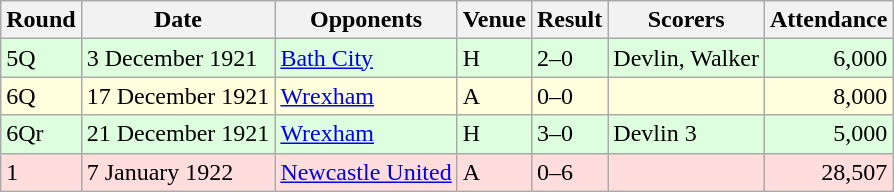<table class="wikitable">
<tr>
<th>Round</th>
<th>Date</th>
<th>Opponents</th>
<th>Venue</th>
<th>Result</th>
<th>Scorers</th>
<th>Attendance</th>
</tr>
<tr bgcolor="#ddffdd">
<td>5Q</td>
<td>3 December 1921</td>
<td><a href='#'>Bath City</a></td>
<td>H</td>
<td>2–0</td>
<td>Devlin, Walker</td>
<td align="right">6,000</td>
</tr>
<tr bgcolor="#ffffdd">
<td>6Q</td>
<td>17 December 1921</td>
<td><a href='#'>Wrexham</a></td>
<td>A</td>
<td>0–0</td>
<td></td>
<td align="right">8,000</td>
</tr>
<tr bgcolor="#ddffdd">
<td>6Qr</td>
<td>21 December 1921</td>
<td><a href='#'>Wrexham</a></td>
<td>H</td>
<td>3–0</td>
<td>Devlin 3</td>
<td align="right">5,000</td>
</tr>
<tr bgcolor="#ffdddd">
<td>1</td>
<td>7 January 1922</td>
<td><a href='#'>Newcastle United</a></td>
<td>A</td>
<td>0–6</td>
<td></td>
<td align="right">28,507</td>
</tr>
</table>
